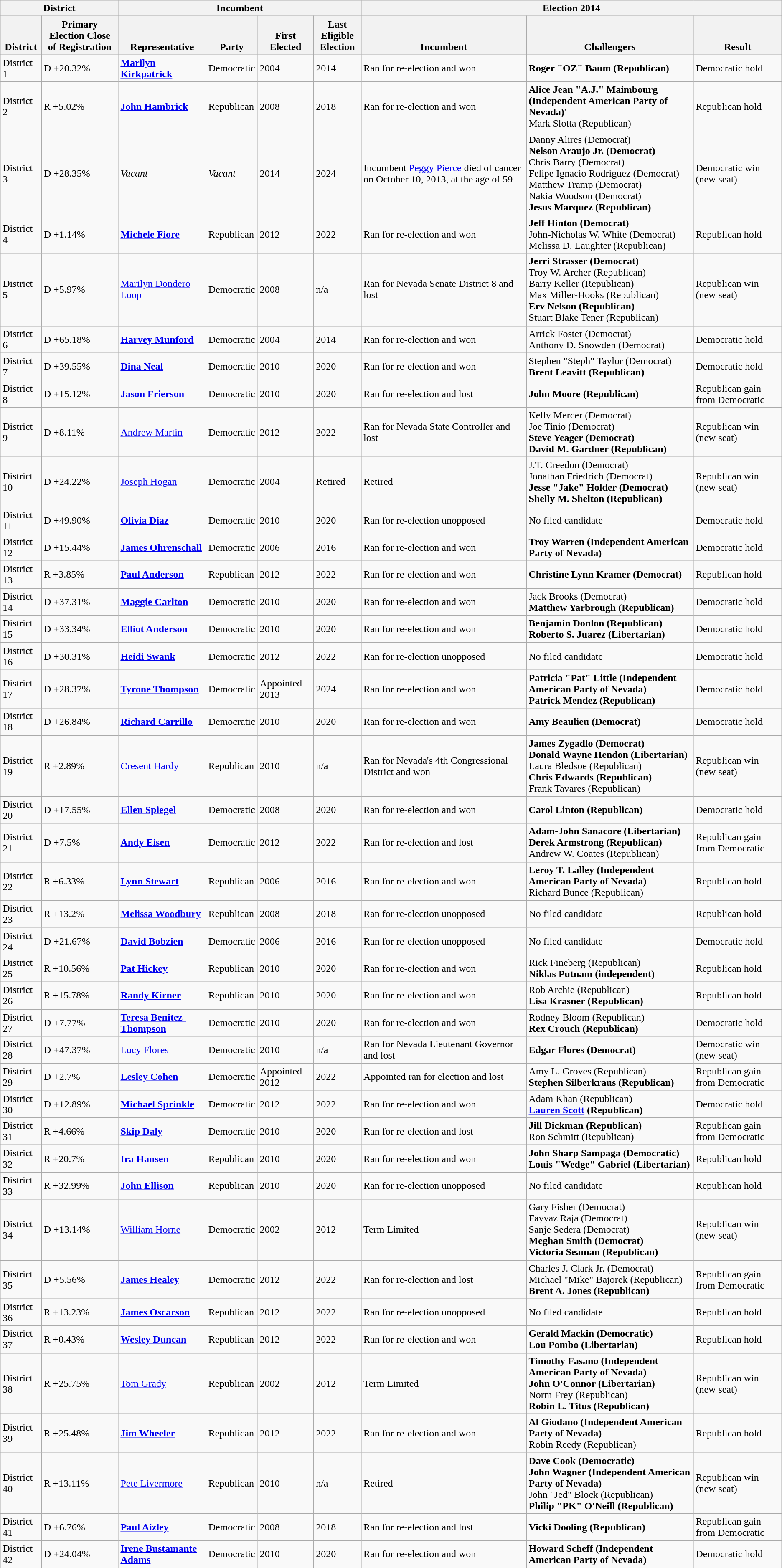<table class="wikitable sortable">
<tr valign=bottom>
<th colspan=2>District</th>
<th colspan=4>Incumbent</th>
<th colspan=3>Election 2014</th>
</tr>
<tr valign=bottom>
<th>District</th>
<th>Primary Election Close<br>of Registration</th>
<th>Representative</th>
<th>Party</th>
<th>First<br>Elected</th>
<th>Last Eligible<br>Election</th>
<th>Incumbent</th>
<th>Challengers</th>
<th>Result</th>
</tr>
<tr>
<td>District 1</td>
<td>D +20.32%</td>
<td><strong><a href='#'>Marilyn Kirkpatrick</a></strong></td>
<td>Democratic</td>
<td>2004</td>
<td>2014</td>
<td>Ran for re-election and won</td>
<td><strong>Roger "OZ" Baum (Republican)</strong></td>
<td>Democratic hold</td>
</tr>
<tr>
<td>District 2</td>
<td>R +5.02%</td>
<td><strong><a href='#'>John Hambrick</a></strong></td>
<td>Republican</td>
<td>2008</td>
<td>2018</td>
<td>Ran for re-election and won</td>
<td><strong>Alice Jean "A.J." Maimbourg (Independent American Party of Nevada)</strong>'<br>Mark Slotta (Republican)</td>
<td>Republican hold</td>
</tr>
<tr>
<td>District 3</td>
<td>D +28.35%</td>
<td><em>Vacant</em></td>
<td><em>Vacant</em></td>
<td>2014</td>
<td>2024</td>
<td>Incumbent <a href='#'>Peggy Pierce</a> died of cancer on October 10, 2013, at the age of 59</td>
<td>Danny Alires (Democrat)<br><strong>Nelson Araujo Jr. (Democrat)</strong><br>Chris Barry (Democrat)<br>Felipe Ignacio Rodriguez (Democrat)<br>Matthew Tramp (Democrat)<br>Nakia Woodson (Democrat)<br><strong>Jesus Marquez (Republican)</strong></td>
<td>Democratic win (new seat)</td>
</tr>
<tr>
<td>District 4</td>
<td>D +1.14%</td>
<td><strong><a href='#'>Michele Fiore</a></strong></td>
<td>Republican</td>
<td>2012</td>
<td>2022</td>
<td>Ran for re-election and won</td>
<td><strong>Jeff Hinton (Democrat)</strong><br>John-Nicholas W. White (Democrat)<br>Melissa D. Laughter (Republican)</td>
<td>Republican hold</td>
</tr>
<tr>
<td>District 5</td>
<td>D +5.97%</td>
<td><a href='#'>Marilyn Dondero Loop</a></td>
<td>Democratic</td>
<td>2008</td>
<td>n/a</td>
<td>Ran for Nevada Senate District 8 and lost</td>
<td><strong>Jerri Strasser (Democrat)</strong><br>Troy W. Archer (Republican)<br>Barry Keller (Republican)<br>Max Miller-Hooks (Republican)<br><strong>Erv Nelson (Republican)</strong><br>Stuart Blake Tener (Republican)</td>
<td>Republican win (new seat)</td>
</tr>
<tr>
<td>District 6</td>
<td>D +65.18%</td>
<td><strong><a href='#'>Harvey Munford</a></strong></td>
<td>Democratic</td>
<td>2004</td>
<td>2014</td>
<td>Ran for re-election and won</td>
<td>Arrick Foster (Democrat)<br>Anthony D. Snowden (Democrat)</td>
<td>Democratic hold</td>
</tr>
<tr>
<td>District 7</td>
<td>D +39.55%</td>
<td><strong><a href='#'>Dina Neal</a></strong></td>
<td>Democratic</td>
<td>2010</td>
<td>2020</td>
<td>Ran for re-election and won</td>
<td>Stephen "Steph" Taylor (Democrat)<br><strong>Brent Leavitt (Republican)</strong></td>
<td>Democratic hold</td>
</tr>
<tr>
<td>District 8</td>
<td>D +15.12%</td>
<td><strong><a href='#'>Jason Frierson</a></strong></td>
<td>Democratic</td>
<td>2010</td>
<td>2020</td>
<td>Ran for re-election and lost</td>
<td><strong>John Moore (Republican)</strong></td>
<td>Republican gain from Democratic</td>
</tr>
<tr>
<td>District 9</td>
<td>D +8.11%</td>
<td><a href='#'>Andrew Martin</a></td>
<td>Democratic</td>
<td>2012</td>
<td>2022</td>
<td>Ran for Nevada State Controller and lost</td>
<td>Kelly Mercer (Democrat)<br>Joe Tinio (Democrat)<br><strong>Steve Yeager (Democrat)</strong><br><strong>David M. Gardner (Republican)</strong></td>
<td>Republican win (new seat)</td>
</tr>
<tr>
<td>District 10</td>
<td>D +24.22%</td>
<td><a href='#'>Joseph Hogan</a></td>
<td>Democratic</td>
<td>2004</td>
<td>Retired</td>
<td>Retired</td>
<td>J.T. Creedon (Democrat)<br>Jonathan Friedrich (Democrat)<br><strong>Jesse "Jake" Holder (Democrat)</strong><br><strong>Shelly M. Shelton (Republican)</strong></td>
<td>Republican win (new seat)</td>
</tr>
<tr>
<td>District 11</td>
<td>D +49.90%</td>
<td><strong><a href='#'>Olivia Diaz</a></strong></td>
<td>Democratic</td>
<td>2010</td>
<td>2020</td>
<td>Ran for re-election unopposed</td>
<td>No filed candidate</td>
<td>Democratic hold</td>
</tr>
<tr>
<td>District 12</td>
<td>D +15.44%</td>
<td><strong><a href='#'>James Ohrenschall</a></strong></td>
<td>Democratic</td>
<td>2006</td>
<td>2016</td>
<td>Ran for re-election and won</td>
<td><strong>Troy Warren (Independent American Party of Nevada)</strong></td>
<td>Democratic hold</td>
</tr>
<tr>
<td>District 13</td>
<td>R +3.85%</td>
<td><strong><a href='#'>Paul Anderson</a></strong></td>
<td>Republican</td>
<td>2012</td>
<td>2022</td>
<td>Ran for re-election and won</td>
<td><strong>Christine Lynn Kramer (Democrat)</strong></td>
<td>Republican hold</td>
</tr>
<tr>
<td>District 14</td>
<td>D +37.31%</td>
<td><strong><a href='#'>Maggie Carlton</a></strong></td>
<td>Democratic</td>
<td>2010</td>
<td>2020</td>
<td>Ran for re-election and won</td>
<td>Jack Brooks (Democrat)<br><strong>Matthew Yarbrough (Republican)</strong></td>
<td>Democratic hold</td>
</tr>
<tr>
<td>District 15</td>
<td>D +33.34%</td>
<td><strong><a href='#'>Elliot Anderson</a></strong></td>
<td>Democratic</td>
<td>2010</td>
<td>2020</td>
<td>Ran for re-election and won</td>
<td><strong>Benjamin Donlon (Republican)</strong><br><strong>Roberto S. Juarez (Libertarian)</strong></td>
<td>Democratic hold</td>
</tr>
<tr>
<td>District 16</td>
<td>D +30.31%</td>
<td><strong><a href='#'>Heidi Swank</a></strong></td>
<td>Democratic</td>
<td>2012</td>
<td>2022</td>
<td>Ran for re-election unopposed</td>
<td>No filed candidate</td>
<td>Democratic hold</td>
</tr>
<tr>
<td>District 17</td>
<td>D +28.37%</td>
<td><strong><a href='#'>Tyrone Thompson</a></strong></td>
<td>Democratic</td>
<td>Appointed 2013</td>
<td>2024</td>
<td>Ran for re-election and won</td>
<td><strong>Patricia "Pat" Little (Independent American Party of Nevada)</strong><br><strong>Patrick Mendez (Republican)</strong></td>
<td>Democratic hold</td>
</tr>
<tr>
<td>District 18</td>
<td>D +26.84%</td>
<td><strong><a href='#'>Richard Carrillo</a></strong></td>
<td>Democratic</td>
<td>2010</td>
<td>2020</td>
<td>Ran for re-election and won</td>
<td><strong>Amy Beaulieu (Democrat)</strong></td>
<td>Democratic hold</td>
</tr>
<tr>
<td>District 19</td>
<td>R +2.89%</td>
<td><a href='#'>Cresent Hardy</a></td>
<td>Republican</td>
<td>2010</td>
<td>n/a</td>
<td>Ran for Nevada's 4th Congressional District and won</td>
<td><strong>James Zygadlo (Democrat)</strong><br><strong>Donald Wayne Hendon (Libertarian)</strong><br>Laura Bledsoe (Republican)<br><strong>Chris Edwards (Republican)</strong><br>Frank Tavares (Republican)</td>
<td>Republican win (new seat)</td>
</tr>
<tr>
<td>District 20</td>
<td>D +17.55%</td>
<td><strong><a href='#'>Ellen Spiegel</a></strong></td>
<td>Democratic</td>
<td>2008</td>
<td>2020</td>
<td>Ran for re-election and won</td>
<td><strong>Carol Linton (Republican)</strong></td>
<td>Democratic hold</td>
</tr>
<tr>
<td>District 21</td>
<td>D +7.5%</td>
<td><strong><a href='#'>Andy Eisen</a></strong></td>
<td>Democratic</td>
<td>2012</td>
<td>2022</td>
<td>Ran for re-election and lost</td>
<td><strong>Adam-John Sanacore (Libertarian)</strong><br><strong>Derek Armstrong (Republican)</strong><br>Andrew W. Coates (Republican)</td>
<td>Republican gain from Democratic</td>
</tr>
<tr>
<td>District 22</td>
<td>R +6.33%</td>
<td><strong><a href='#'>Lynn Stewart</a></strong></td>
<td>Republican</td>
<td>2006</td>
<td>2016</td>
<td>Ran for re-election and won</td>
<td><strong>Leroy T. Lalley (Independent American Party of Nevada)</strong><br>Richard Bunce (Republican)</td>
<td>Republican hold</td>
</tr>
<tr>
<td>District 23</td>
<td>R +13.2%</td>
<td><strong><a href='#'>Melissa Woodbury</a></strong></td>
<td>Republican</td>
<td>2008</td>
<td>2018</td>
<td>Ran for re-election unopposed</td>
<td>No filed candidate</td>
<td>Republican hold</td>
</tr>
<tr>
<td>District 24</td>
<td>D +21.67%</td>
<td><strong><a href='#'>David Bobzien</a></strong></td>
<td>Democratic</td>
<td>2006</td>
<td>2016</td>
<td>Ran for re-election unopposed</td>
<td>No filed candidate</td>
<td>Democratic hold</td>
</tr>
<tr>
<td>District 25</td>
<td>R +10.56%</td>
<td><strong><a href='#'>Pat Hickey</a></strong></td>
<td>Republican</td>
<td>2010</td>
<td>2020</td>
<td>Ran for re-election and won</td>
<td>Rick Fineberg (Republican)<br><strong>Niklas Putnam (independent)</strong></td>
<td>Republican hold</td>
</tr>
<tr>
<td>District 26</td>
<td>R +15.78%</td>
<td><strong><a href='#'>Randy Kirner</a></strong></td>
<td>Republican</td>
<td>2010</td>
<td>2020</td>
<td>Ran for re-election and won</td>
<td>Rob Archie (Republican)<br><strong>Lisa Krasner (Republican)</strong></td>
<td>Republican hold</td>
</tr>
<tr>
<td>District 27</td>
<td>D +7.77%</td>
<td><strong><a href='#'>Teresa Benitez-Thompson</a></strong></td>
<td>Democratic</td>
<td>2010</td>
<td>2020</td>
<td>Ran for re-election and won</td>
<td>Rodney Bloom (Republican)<br><strong>Rex Crouch (Republican)</strong></td>
<td>Democratic hold</td>
</tr>
<tr>
<td>District 28</td>
<td>D +47.37%</td>
<td><a href='#'>Lucy Flores</a></td>
<td>Democratic</td>
<td>2010</td>
<td>n/a</td>
<td>Ran for Nevada Lieutenant Governor and lost</td>
<td><strong>Edgar Flores (Democrat)</strong></td>
<td>Democratic win (new seat)</td>
</tr>
<tr>
<td>District 29</td>
<td>D +2.7%</td>
<td><strong><a href='#'>Lesley Cohen</a></strong></td>
<td>Democratic</td>
<td>Appointed 2012</td>
<td>2022</td>
<td>Appointed ran for election and lost</td>
<td>Amy L. Groves (Republican)<br><strong>Stephen Silberkraus (Republican)</strong></td>
<td>Republican gain from Democratic</td>
</tr>
<tr>
<td>District 30</td>
<td>D +12.89%</td>
<td><strong><a href='#'>Michael Sprinkle</a></strong></td>
<td>Democratic</td>
<td>2012</td>
<td>2022</td>
<td>Ran for re-election and won</td>
<td>Adam Khan (Republican)<br><strong><a href='#'>Lauren Scott</a> (Republican)</strong></td>
<td>Democratic hold</td>
</tr>
<tr>
<td>District 31</td>
<td>R +4.66%</td>
<td><strong><a href='#'>Skip Daly</a></strong></td>
<td>Democratic</td>
<td>2010</td>
<td>2020</td>
<td>Ran for re-election and lost</td>
<td><strong>Jill Dickman (Republican)</strong><br>Ron Schmitt (Republican)</td>
<td>Republican gain from Democratic</td>
</tr>
<tr>
<td>District 32</td>
<td>R +20.7%</td>
<td><strong><a href='#'>Ira Hansen</a></strong></td>
<td>Republican</td>
<td>2010</td>
<td>2020</td>
<td>Ran for re-election and won</td>
<td><strong>John Sharp Sampaga (Democratic)</strong><br><strong>Louis "Wedge" Gabriel (Libertarian)</strong></td>
<td>Republican hold</td>
</tr>
<tr>
<td>District 33</td>
<td>R +32.99%</td>
<td><strong><a href='#'>John Ellison</a></strong></td>
<td>Republican</td>
<td>2010</td>
<td>2020</td>
<td>Ran for re-election unopposed</td>
<td>No filed candidate</td>
<td>Republican hold</td>
</tr>
<tr>
<td>District 34</td>
<td>D +13.14%</td>
<td><a href='#'>William Horne</a></td>
<td>Democratic</td>
<td>2002</td>
<td>2012</td>
<td>Term Limited</td>
<td>Gary Fisher (Democrat)<br>Fayyaz Raja (Democrat)<br>Sanje Sedera (Democrat)<br><strong>Meghan Smith (Democrat)</strong><br><strong>Victoria Seaman (Republican)</strong></td>
<td>Republican win (new seat)</td>
</tr>
<tr>
<td>District 35</td>
<td>D +5.56%</td>
<td><strong><a href='#'>James Healey</a></strong></td>
<td>Democratic</td>
<td>2012</td>
<td>2022</td>
<td>Ran for re-election and lost</td>
<td>Charles J. Clark Jr. (Democrat)<br>Michael "Mike" Bajorek (Republican)<br><strong>Brent A. Jones (Republican)</strong></td>
<td>Republican gain from Democratic</td>
</tr>
<tr>
<td>District 36</td>
<td>R +13.23%</td>
<td><strong><a href='#'>James Oscarson</a></strong></td>
<td>Republican</td>
<td>2012</td>
<td>2022</td>
<td>Ran for re-election unopposed</td>
<td>No filed candidate</td>
<td>Republican hold</td>
</tr>
<tr>
<td>District 37</td>
<td>R +0.43%</td>
<td><strong><a href='#'>Wesley Duncan</a></strong></td>
<td>Republican</td>
<td>2012</td>
<td>2022</td>
<td>Ran for re-election and won</td>
<td><strong>Gerald Mackin (Democratic)</strong><br><strong>Lou Pombo (Libertarian)</strong></td>
<td>Republican hold</td>
</tr>
<tr>
<td>District 38</td>
<td>R +25.75%</td>
<td><a href='#'>Tom Grady</a></td>
<td>Republican</td>
<td>2002</td>
<td>2012</td>
<td>Term Limited</td>
<td><strong>Timothy Fasano (Independent American Party of Nevada)</strong><br><strong>John O'Connor (Libertarian)</strong><br>Norm Frey (Republican)<br><strong>Robin L. Titus (Republican)</strong></td>
<td>Republican win (new seat)</td>
</tr>
<tr>
<td>District 39</td>
<td>R +25.48%</td>
<td><strong><a href='#'>Jim Wheeler</a></strong></td>
<td>Republican</td>
<td>2012</td>
<td>2022</td>
<td>Ran for re-election and won</td>
<td><strong>Al Giodano (Independent American Party of Nevada)</strong><br>Robin Reedy (Republican)</td>
<td>Republican hold</td>
</tr>
<tr>
<td>District 40</td>
<td>R +13.11%</td>
<td><a href='#'>Pete Livermore</a></td>
<td>Republican</td>
<td>2010</td>
<td>n/a</td>
<td>Retired</td>
<td><strong>Dave Cook (Democratic)</strong><br><strong>John Wagner (Independent American Party of Nevada)</strong><br>John "Jed" Block (Republican)<br><strong>Philip "PK" O'Neill (Republican)</strong></td>
<td>Republican win (new seat)</td>
</tr>
<tr>
<td>District 41</td>
<td>D +6.76%</td>
<td><strong><a href='#'>Paul Aizley</a></strong></td>
<td>Democratic</td>
<td>2008</td>
<td>2018</td>
<td>Ran for re-election and lost</td>
<td><strong>Vicki Dooling (Republican)</strong></td>
<td>Republican gain from Democratic</td>
</tr>
<tr>
<td>District 42</td>
<td>D +24.04%</td>
<td><strong><a href='#'>Irene Bustamante Adams</a></strong></td>
<td>Democratic</td>
<td>2010</td>
<td>2020</td>
<td>Ran for re-election and won</td>
<td><strong>Howard Scheff (Independent American Party of Nevada)</strong></td>
<td>Democratic hold</td>
</tr>
</table>
